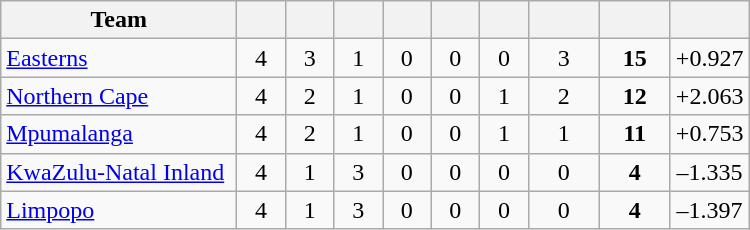<table class="wikitable" style="text-align:center">
<tr>
<th width="150">Team</th>
<th width="25"></th>
<th width="25"></th>
<th width="25"></th>
<th width="25"></th>
<th width="25"></th>
<th width="25"></th>
<th width="40"></th>
<th width="40"></th>
<th width="45"></th>
</tr>
<tr>
<td style="text-align:left"><a href='#'>Easterns</a></td>
<td>4</td>
<td>3</td>
<td>1</td>
<td>0</td>
<td>0</td>
<td>0</td>
<td>3</td>
<td><strong>15</strong></td>
<td>+0.927</td>
</tr>
<tr>
<td style="text-align:left"><a href='#'>Northern Cape</a></td>
<td>4</td>
<td>2</td>
<td>1</td>
<td>0</td>
<td>0</td>
<td>1</td>
<td>2</td>
<td><strong>12</strong></td>
<td>+2.063</td>
</tr>
<tr>
<td style="text-align:left"><a href='#'>Mpumalanga</a></td>
<td>4</td>
<td>2</td>
<td>1</td>
<td>0</td>
<td>0</td>
<td>1</td>
<td>1</td>
<td><strong>11</strong></td>
<td>+0.753</td>
</tr>
<tr>
<td style="text-align:left"><a href='#'>KwaZulu-Natal Inland</a></td>
<td>4</td>
<td>1</td>
<td>3</td>
<td>0</td>
<td>0</td>
<td>0</td>
<td>0</td>
<td><strong>4</strong></td>
<td>–1.335</td>
</tr>
<tr>
<td style="text-align:left"><a href='#'>Limpopo</a></td>
<td>4</td>
<td>1</td>
<td>3</td>
<td>0</td>
<td>0</td>
<td>0</td>
<td>0</td>
<td><strong>4</strong></td>
<td>–1.397</td>
</tr>
</table>
